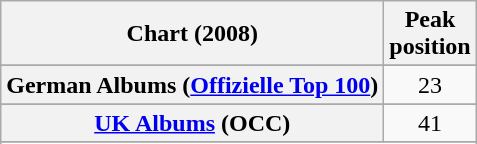<table class="wikitable sortable plainrowheaders">
<tr>
<th>Chart (2008)</th>
<th>Peak<br>position</th>
</tr>
<tr>
</tr>
<tr>
</tr>
<tr>
</tr>
<tr>
</tr>
<tr>
</tr>
<tr>
</tr>
<tr>
<th scope="row">German Albums (<a href='#'>Offizielle Top 100</a>)</th>
<td align="center">23</td>
</tr>
<tr>
</tr>
<tr>
</tr>
<tr>
</tr>
<tr>
</tr>
<tr>
</tr>
<tr>
<th scope="row"><a href='#'>UK Albums</a> (OCC)</th>
<td align="center">41</td>
</tr>
<tr>
</tr>
<tr>
</tr>
<tr>
</tr>
<tr>
</tr>
<tr>
</tr>
</table>
